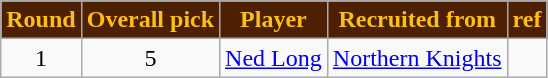<table class="wikitable" style="text-align:center">
<tr>
<th style="background: #4D2004; color: #FBBF15">Round</th>
<th style="background: #4D2004; color: #FBBF15">Overall pick</th>
<th style="background: #4D2004; color: #FBBF15">Player</th>
<th style="background: #4D2004; color: #FBBF15">Recruited from</th>
<th style="background: #4D2004; color: #FBBF15">ref</th>
</tr>
<tr>
<td>1</td>
<td>5</td>
<td><a href='#'>Ned Long</a></td>
<td><a href='#'>Northern Knights</a></td>
<td></td>
</tr>
</table>
